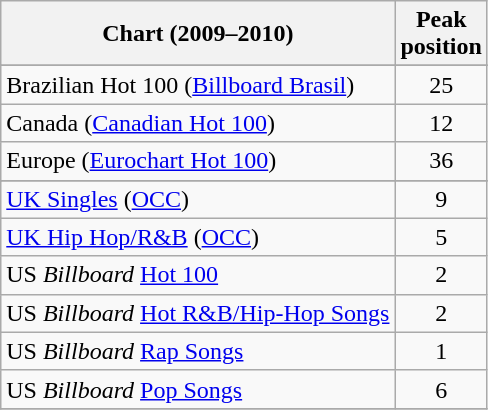<table class="wikitable sortable">
<tr>
<th>Chart (2009–2010)</th>
<th>Peak<br>position</th>
</tr>
<tr>
</tr>
<tr>
</tr>
<tr>
<td>Brazilian Hot 100 (<a href='#'>Billboard Brasil</a>)</td>
<td style="text-align:center;">25</td>
</tr>
<tr>
<td>Canada (<a href='#'>Canadian Hot 100</a>)</td>
<td style="text-align:center;">12</td>
</tr>
<tr>
<td>Europe (<a href='#'>Eurochart Hot 100</a>)</td>
<td style="text-align:center;">36</td>
</tr>
<tr>
</tr>
<tr>
</tr>
<tr>
<td><a href='#'>UK Singles</a> (<a href='#'>OCC</a>)</td>
<td style="text-align:center;">9</td>
</tr>
<tr>
<td><a href='#'>UK Hip Hop/R&B</a> (<a href='#'>OCC</a>)</td>
<td style="text-align:center;">5</td>
</tr>
<tr>
<td>US <em>Billboard</em> <a href='#'>Hot 100</a></td>
<td style="text-align:center;">2</td>
</tr>
<tr>
<td>US <em>Billboard</em> <a href='#'>Hot R&B/Hip-Hop Songs</a></td>
<td style="text-align:center;">2</td>
</tr>
<tr>
<td>US <em>Billboard</em> <a href='#'>Rap Songs</a></td>
<td style="text-align:center;">1</td>
</tr>
<tr>
<td>US <em>Billboard</em> <a href='#'>Pop Songs</a></td>
<td style="text-align:center;">6</td>
</tr>
<tr>
</tr>
</table>
